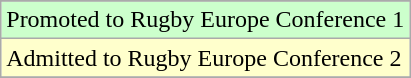<table class="wikitable">
<tr>
</tr>
<tr width=10px bgcolor="#ccffcc">
<td>Promoted to Rugby Europe Conference 1</td>
</tr>
<tr width=10px bgcolor="#ffffcc">
<td>Admitted to Rugby Europe Conference 2</td>
</tr>
<tr>
</tr>
</table>
